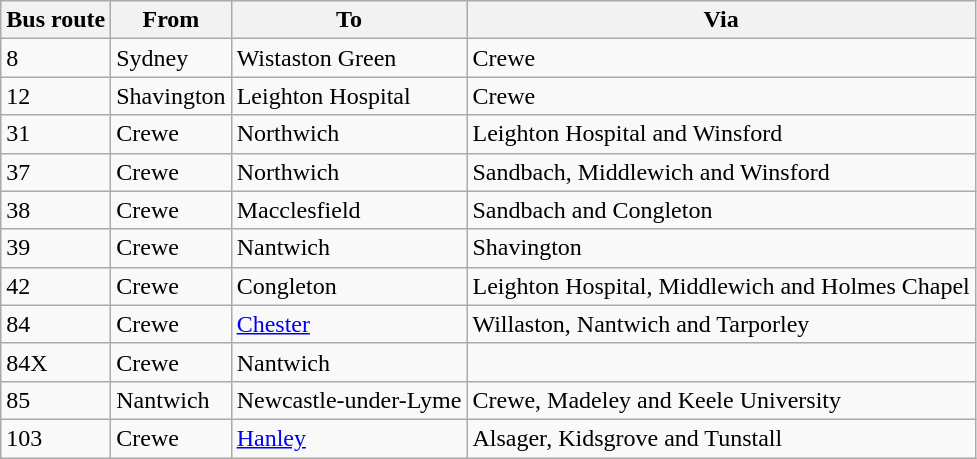<table class="wikitable sortable">
<tr>
<th>Bus route</th>
<th>From</th>
<th>To</th>
<th>Via</th>
</tr>
<tr>
<td>8</td>
<td>Sydney</td>
<td>Wistaston Green</td>
<td>Crewe</td>
</tr>
<tr>
<td>12</td>
<td>Shavington</td>
<td>Leighton Hospital</td>
<td>Crewe</td>
</tr>
<tr>
<td>31</td>
<td>Crewe</td>
<td>Northwich</td>
<td>Leighton Hospital and Winsford</td>
</tr>
<tr>
<td>37</td>
<td>Crewe</td>
<td>Northwich</td>
<td>Sandbach, Middlewich and Winsford</td>
</tr>
<tr>
<td>38</td>
<td>Crewe</td>
<td>Macclesfield</td>
<td>Sandbach and Congleton</td>
</tr>
<tr>
<td>39</td>
<td>Crewe</td>
<td>Nantwich</td>
<td>Shavington</td>
</tr>
<tr>
<td>42</td>
<td>Crewe</td>
<td>Congleton</td>
<td>Leighton Hospital, Middlewich and Holmes Chapel</td>
</tr>
<tr>
<td>84</td>
<td>Crewe</td>
<td><a href='#'>Chester</a></td>
<td>Willaston, Nantwich and Tarporley</td>
</tr>
<tr>
<td>84X</td>
<td>Crewe</td>
<td>Nantwich</td>
<td></td>
</tr>
<tr>
<td>85</td>
<td>Nantwich</td>
<td>Newcastle-under-Lyme</td>
<td>Crewe, Madeley and Keele University</td>
</tr>
<tr>
<td>103</td>
<td>Crewe</td>
<td><a href='#'>Hanley</a></td>
<td>Alsager, Kidsgrove and Tunstall</td>
</tr>
</table>
